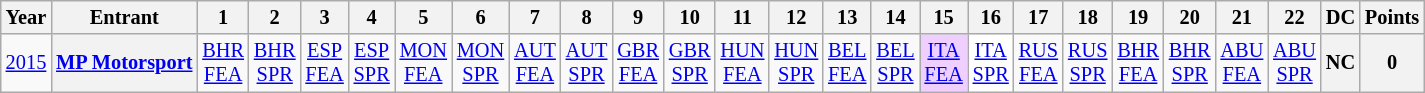<table class="wikitable" style="text-align:center; font-size:85%">
<tr>
<th>Year</th>
<th>Entrant</th>
<th>1</th>
<th>2</th>
<th>3</th>
<th>4</th>
<th>5</th>
<th>6</th>
<th>7</th>
<th>8</th>
<th>9</th>
<th>10</th>
<th>11</th>
<th>12</th>
<th>13</th>
<th>14</th>
<th>15</th>
<th>16</th>
<th>17</th>
<th>18</th>
<th>19</th>
<th>20</th>
<th>21</th>
<th>22</th>
<th>DC</th>
<th>Points</th>
</tr>
<tr>
<td><a href='#'>2015</a></td>
<th nowrap><a href='#'>MP Motorsport</a></th>
<td><a href='#'>BHR<br>FEA</a></td>
<td><a href='#'>BHR<br>SPR</a></td>
<td><a href='#'>ESP<br>FEA</a></td>
<td><a href='#'>ESP<br>SPR</a></td>
<td><a href='#'>MON<br>FEA</a></td>
<td><a href='#'>MON<br>SPR</a></td>
<td><a href='#'>AUT<br>FEA</a></td>
<td><a href='#'>AUT<br>SPR</a></td>
<td><a href='#'>GBR<br>FEA</a></td>
<td><a href='#'>GBR<br>SPR</a></td>
<td><a href='#'>HUN<br>FEA</a></td>
<td><a href='#'>HUN<br>SPR</a></td>
<td><a href='#'>BEL<br>FEA</a></td>
<td><a href='#'>BEL<br>SPR</a></td>
<td style="background:#EFCFFF;"><a href='#'>ITA<br>FEA</a><br></td>
<td style="background:#FFFFFF;"><a href='#'>ITA<br>SPR</a><br></td>
<td><a href='#'>RUS<br>FEA</a></td>
<td><a href='#'>RUS<br>SPR</a></td>
<td><a href='#'>BHR<br>FEA</a></td>
<td><a href='#'>BHR<br>SPR</a></td>
<td><a href='#'>ABU<br>FEA</a></td>
<td><a href='#'>ABU<br>SPR</a></td>
<th>NC</th>
<th>0</th>
</tr>
</table>
